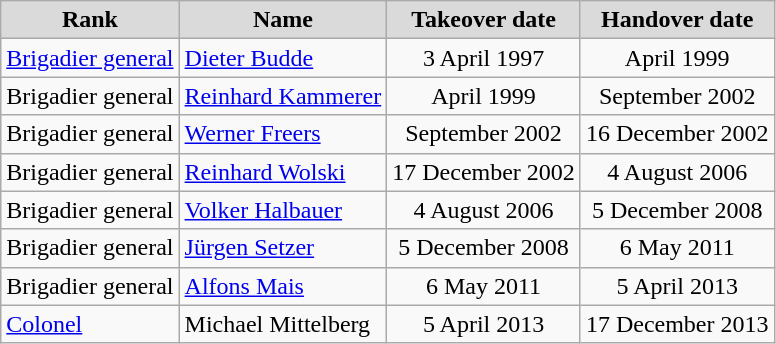<table |  class="wikitable">
<tr>
<th style="background:#dadada">Rank</th>
<th style="background:#dadada">Name</th>
<th style="background:#dadada">Takeover date</th>
<th style="background:#dadada">Handover date</th>
</tr>
<tr>
<td><a href='#'>Brigadier general</a></td>
<td><a href='#'>Dieter Budde</a></td>
<td align="center">3 April 1997</td>
<td align="center">April 1999</td>
</tr>
<tr>
<td>Brigadier general</td>
<td><a href='#'>Reinhard Kammerer</a></td>
<td align="center">April 1999</td>
<td align="center">September 2002</td>
</tr>
<tr>
<td>Brigadier general</td>
<td><a href='#'>Werner Freers</a></td>
<td align="center">September 2002</td>
<td align="center">16 December 2002</td>
</tr>
<tr>
<td>Brigadier general</td>
<td><a href='#'>Reinhard Wolski</a></td>
<td align="center">17 December 2002</td>
<td align="center">4 August 2006</td>
</tr>
<tr>
<td>Brigadier general</td>
<td><a href='#'>Volker Halbauer</a></td>
<td align="center">4 August 2006</td>
<td align="center">5 December 2008</td>
</tr>
<tr>
<td>Brigadier general</td>
<td><a href='#'>Jürgen Setzer</a></td>
<td align="center">5 December 2008</td>
<td align="center">6 May 2011</td>
</tr>
<tr>
<td>Brigadier general</td>
<td><a href='#'>Alfons Mais</a></td>
<td align="center">6 May 2011</td>
<td align="center">5 April 2013</td>
</tr>
<tr>
<td><a href='#'>Colonel</a></td>
<td>Michael Mittelberg</td>
<td align="center">5 April 2013</td>
<td align="center">17 December 2013</td>
</tr>
</table>
